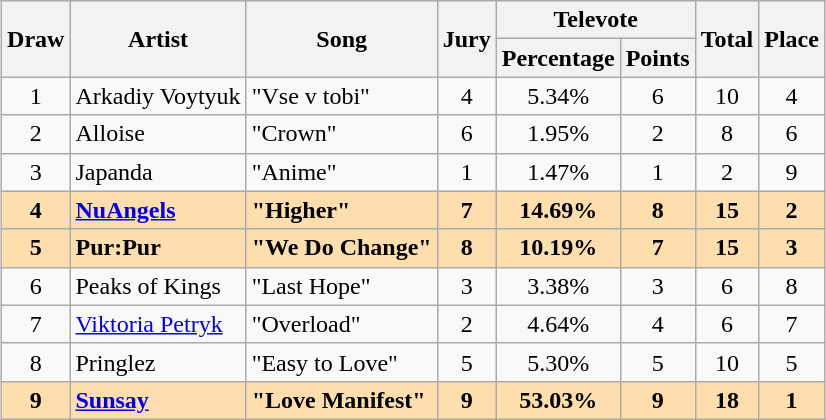<table class="sortable wikitable" style="margin: 1em auto 1em auto; text-align:center;">
<tr>
<th rowspan="2">Draw</th>
<th rowspan="2">Artist</th>
<th rowspan="2">Song</th>
<th rowspan="2">Jury</th>
<th colspan="2" class="unsortable">Televote</th>
<th rowspan="2">Total</th>
<th rowspan="2">Place</th>
</tr>
<tr>
<th>Percentage</th>
<th>Points</th>
</tr>
<tr>
<td>1</td>
<td align="left">Arkadiy Voytyuk</td>
<td align="left">"Vse v tobi"</td>
<td>4</td>
<td>5.34%</td>
<td>6</td>
<td>10</td>
<td>4</td>
</tr>
<tr>
<td>2</td>
<td align="left">Alloise</td>
<td align="left">"Crown"</td>
<td>6</td>
<td>1.95%</td>
<td>2</td>
<td>8</td>
<td>6</td>
</tr>
<tr>
<td>3</td>
<td align="left">Japanda</td>
<td align="left">"Anime"</td>
<td>1</td>
<td>1.47%</td>
<td>1</td>
<td>2</td>
<td>9</td>
</tr>
<tr style="font-weight:bold; background:navajowhite;">
<td>4</td>
<td align="left"><a href='#'>NuAngels</a></td>
<td align="left">"Higher"</td>
<td>7</td>
<td>14.69%</td>
<td>8</td>
<td>15</td>
<td>2</td>
</tr>
<tr style="font-weight:bold; background:navajowhite;">
<td>5</td>
<td align="left">Pur:Pur</td>
<td align="left">"We Do Change"</td>
<td>8</td>
<td>10.19%</td>
<td>7</td>
<td>15</td>
<td>3</td>
</tr>
<tr>
<td>6</td>
<td align="left">Peaks of Kings</td>
<td align="left">"Last Hope"</td>
<td>3</td>
<td>3.38%</td>
<td>3</td>
<td>6</td>
<td>8</td>
</tr>
<tr>
<td>7</td>
<td align="left"><a href='#'>Viktoria Petryk</a></td>
<td align="left">"Overload"</td>
<td>2</td>
<td>4.64%</td>
<td>4</td>
<td>6</td>
<td>7</td>
</tr>
<tr>
<td>8</td>
<td align="left">Pringlez</td>
<td align="left">"Easy to Love"</td>
<td>5</td>
<td>5.30%</td>
<td>5</td>
<td>10</td>
<td>5</td>
</tr>
<tr style="font-weight:bold; background:navajowhite;">
<td>9</td>
<td align="left"><a href='#'>Sunsay</a></td>
<td align="left">"Love Manifest"</td>
<td>9</td>
<td>53.03%</td>
<td>9</td>
<td>18</td>
<td>1</td>
</tr>
</table>
